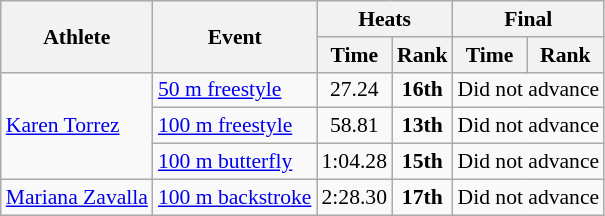<table class=wikitable style="font-size:90%">
<tr>
<th rowspan="2">Athlete</th>
<th rowspan="2">Event</th>
<th colspan="2">Heats</th>
<th colspan="2">Final</th>
</tr>
<tr>
<th>Time</th>
<th>Rank</th>
<th>Time</th>
<th>Rank</th>
</tr>
<tr>
<td rowspan="3"><a href='#'>Karen Torrez</a></td>
<td><a href='#'>50 m freestyle</a></td>
<td align=center>27.24</td>
<td align=center><strong>16th</strong></td>
<td align=center colspan=2>Did not advance</td>
</tr>
<tr>
<td><a href='#'>100 m freestyle</a></td>
<td align=center>58.81</td>
<td align=center><strong>13th</strong></td>
<td align=center colspan=2>Did not advance</td>
</tr>
<tr>
<td><a href='#'>100 m butterfly</a></td>
<td align=center>1:04.28</td>
<td align=center><strong>15th</strong></td>
<td align=center colspan=2>Did not advance</td>
</tr>
<tr>
<td><a href='#'>Mariana Zavalla</a></td>
<td><a href='#'>100 m backstroke</a></td>
<td align=center>2:28.30</td>
<td align=center><strong>17th</strong></td>
<td align=center colspan=2>Did not advance</td>
</tr>
</table>
